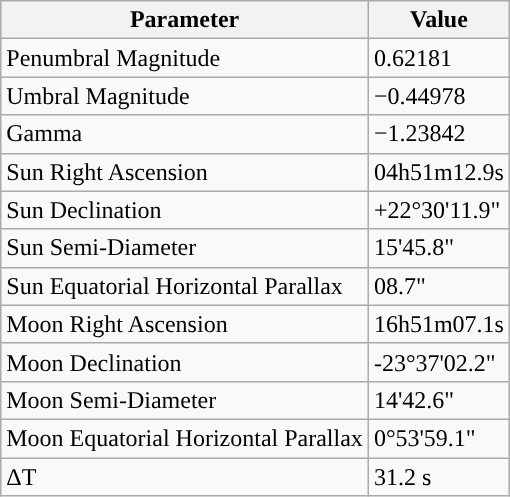<table class="wikitable">
<tr>
<th>Parameter</th>
<th>Value</th>
</tr>
<tr>
<td>Penumbral Magnitude</td>
<td>0.62181</td>
</tr>
<tr>
<td>Umbral Magnitude</td>
<td>−0.44978</td>
</tr>
<tr>
<td>Gamma</td>
<td>−1.23842</td>
</tr>
<tr>
<td>Sun Right Ascension</td>
<td>04h51m12.9s</td>
</tr>
<tr>
<td>Sun Declination</td>
<td>+22°30'11.9"</td>
</tr>
<tr>
<td>Sun Semi-Diameter</td>
<td>15'45.8"</td>
</tr>
<tr>
<td>Sun Equatorial Horizontal Parallax</td>
<td>08.7"</td>
</tr>
<tr>
<td>Moon Right Ascension</td>
<td>16h51m07.1s</td>
</tr>
<tr>
<td>Moon Declination</td>
<td>-23°37'02.2"</td>
</tr>
<tr>
<td>Moon Semi-Diameter</td>
<td>14'42.6"</td>
</tr>
<tr>
<td>Moon Equatorial Horizontal Parallax</td>
<td>0°53'59.1"</td>
</tr>
<tr>
<td>ΔT</td>
<td>31.2 s</td>
</tr>
</table>
